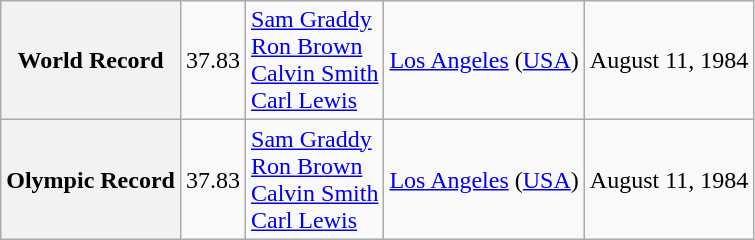<table class="wikitable" style="text-align:left">
<tr>
<th>World Record</th>
<td>37.83</td>
<td> <a href='#'>Sam Graddy</a><br> <a href='#'>Ron Brown</a><br> <a href='#'>Calvin Smith</a><br> <a href='#'>Carl Lewis</a></td>
<td><a href='#'>Los Angeles</a> (<a href='#'>USA</a>)</td>
<td>August 11, 1984</td>
</tr>
<tr>
<th>Olympic Record</th>
<td>37.83</td>
<td> <a href='#'>Sam Graddy</a><br> <a href='#'>Ron Brown</a><br> <a href='#'>Calvin Smith</a><br> <a href='#'>Carl Lewis</a></td>
<td><a href='#'>Los Angeles</a> (<a href='#'>USA</a>)</td>
<td>August 11, 1984</td>
</tr>
</table>
